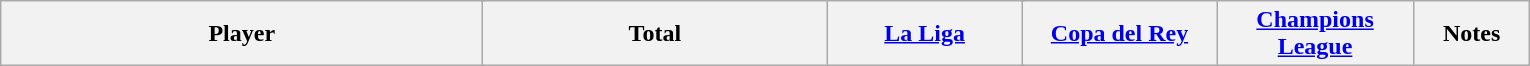<table class="wikitable" style="text-align: center;">
<tr>
<th colspan=4 width=314>Player</th>
<th colspan=4 width=222>Total</th>
<th colspan=2 width=123><a href='#'>La Liga</a></th>
<th colspan=2 width=122><a href='#'>Copa del Rey</a></th>
<th colspan=2 width=124><a href='#'>Champions League</a></th>
<th colspan=1 width=70 align=left>Notes</th>
</tr>
</table>
